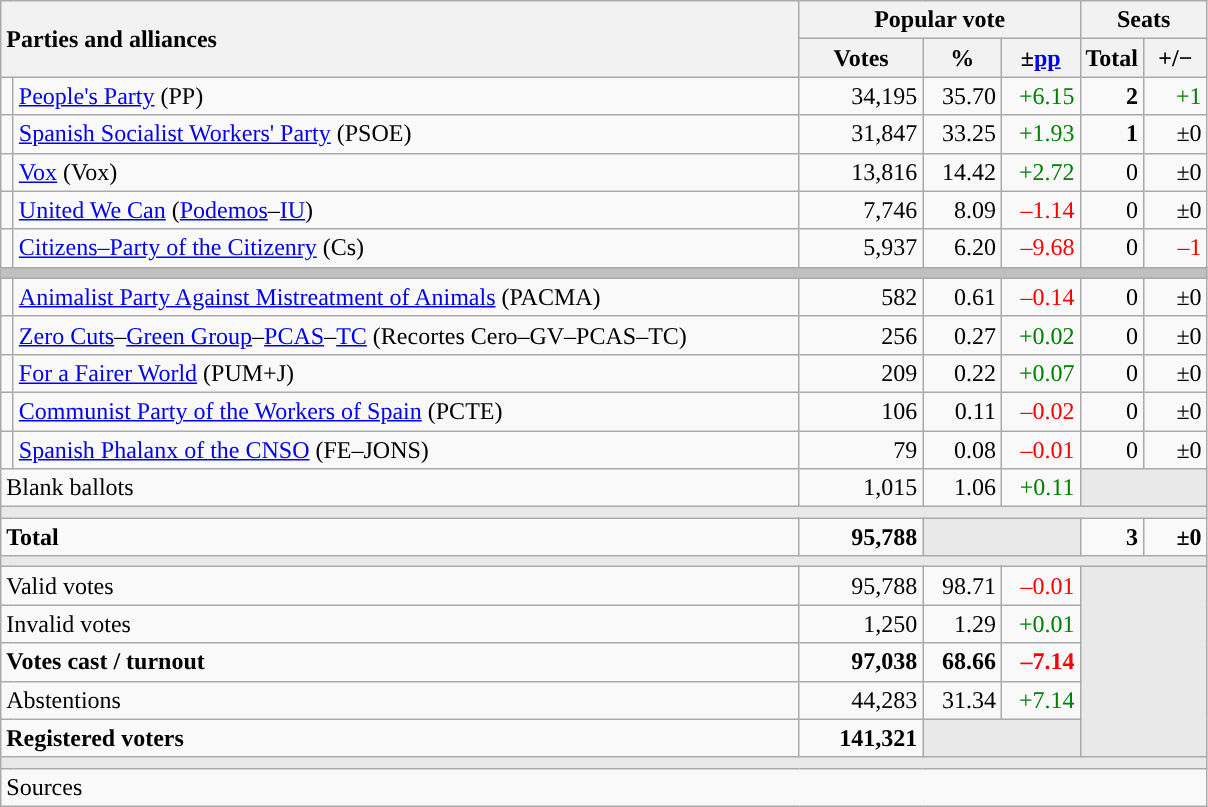<table class="wikitable" style="text-align:right;">
<tr>
<th style="text-align:left;" rowspan="2" colspan="2" width="525">Parties and alliances</th>
<th colspan="3">Popular vote</th>
<th colspan="2">Seats</th>
</tr>
<tr>
<th width="75">Votes</th>
<th width="45">%</th>
<th width="45">±<a href='#'>pp</a></th>
<th width="35">Total</th>
<th width="35">+/−</th>
</tr>
<tr>
<td width="1" style="color:inherit;background:"></td>
<td align="left"><a href='#'>People's Party</a> (PP)</td>
<td>34,195</td>
<td>35.70</td>
<td style="color:green;">+6.15</td>
<td><strong>2</strong></td>
<td style="color:green;">+1</td>
</tr>
<tr>
<td style="color:inherit;background:"></td>
<td align="left"><a href='#'>Spanish Socialist Workers' Party</a> (PSOE)</td>
<td>31,847</td>
<td>33.25</td>
<td style="color:green;">+1.93</td>
<td><strong>1</strong></td>
<td>±0</td>
</tr>
<tr>
<td style="color:inherit;background:"></td>
<td align="left"><a href='#'>Vox</a> (Vox)</td>
<td>13,816</td>
<td>14.42</td>
<td style="color:green;">+2.72</td>
<td>0</td>
<td>±0</td>
</tr>
<tr>
<td style="color:inherit;background:"></td>
<td align="left"><a href='#'>United We Can</a> (<a href='#'>Podemos</a>–<a href='#'>IU</a>)</td>
<td>7,746</td>
<td>8.09</td>
<td style="color:red;">–1.14</td>
<td>0</td>
<td>±0</td>
</tr>
<tr>
<td style="color:inherit;background:"></td>
<td align="left"><a href='#'>Citizens–Party of the Citizenry</a> (Cs)</td>
<td>5,937</td>
<td>6.20</td>
<td style="color:red;">–9.68</td>
<td>0</td>
<td style="color:red;">–1</td>
</tr>
<tr>
<td colspan="7" bgcolor="#C0C0C0"></td>
</tr>
<tr>
<td style="color:inherit;background:"></td>
<td align="left"><a href='#'>Animalist Party Against Mistreatment of Animals</a> (PACMA)</td>
<td>582</td>
<td>0.61</td>
<td style="color:red;">–0.14</td>
<td>0</td>
<td>±0</td>
</tr>
<tr>
<td style="color:inherit;background:"></td>
<td align="left"><a href='#'>Zero Cuts</a>–<a href='#'>Green Group</a>–<a href='#'>PCAS</a>–<a href='#'>TC</a> (Recortes Cero–GV–PCAS–TC)</td>
<td>256</td>
<td>0.27</td>
<td style="color:green;">+0.02</td>
<td>0</td>
<td>±0</td>
</tr>
<tr>
<td style="color:inherit;background:"></td>
<td align="left"><a href='#'>For a Fairer World</a> (PUM+J)</td>
<td>209</td>
<td>0.22</td>
<td style="color:green;">+0.07</td>
<td>0</td>
<td>±0</td>
</tr>
<tr>
<td style="color:inherit;background:"></td>
<td align="left"><a href='#'>Communist Party of the Workers of Spain</a> (PCTE)</td>
<td>106</td>
<td>0.11</td>
<td style="color:red;">–0.02</td>
<td>0</td>
<td>±0</td>
</tr>
<tr>
<td style="color:inherit;background:"></td>
<td align="left"><a href='#'>Spanish Phalanx of the CNSO</a> (FE–JONS)</td>
<td>79</td>
<td>0.08</td>
<td style="color:red;">–0.01</td>
<td>0</td>
<td>±0</td>
</tr>
<tr>
<td align="left" colspan="2">Blank ballots</td>
<td>1,015</td>
<td>1.06</td>
<td style="color:green;">+0.11</td>
<td bgcolor="#E9E9E9" colspan="2"></td>
</tr>
<tr>
<td colspan="7" bgcolor="#E9E9E9"></td>
</tr>
<tr style="font-weight:bold;">
<td align="left" colspan="2">Total</td>
<td>95,788</td>
<td bgcolor="#E9E9E9" colspan="2"></td>
<td>3</td>
<td>±0</td>
</tr>
<tr>
<td colspan="7" bgcolor="#E9E9E9"></td>
</tr>
<tr>
<td align="left" colspan="2">Valid votes</td>
<td>95,788</td>
<td>98.71</td>
<td style="color:red;">–0.01</td>
<td bgcolor="#E9E9E9" colspan="2" rowspan="5"></td>
</tr>
<tr>
<td align="left" colspan="2">Invalid votes</td>
<td>1,250</td>
<td>1.29</td>
<td style="color:green;">+0.01</td>
</tr>
<tr style="font-weight:bold;">
<td align="left" colspan="2">Votes cast / turnout</td>
<td>97,038</td>
<td>68.66</td>
<td style="color:red;">–7.14</td>
</tr>
<tr>
<td align="left" colspan="2">Abstentions</td>
<td>44,283</td>
<td>31.34</td>
<td style="color:green;">+7.14</td>
</tr>
<tr style="font-weight:bold;">
<td align="left" colspan="2">Registered voters</td>
<td>141,321</td>
<td bgcolor="#E9E9E9" colspan="2"></td>
</tr>
<tr>
<td colspan="7" bgcolor="#E9E9E9"></td>
</tr>
<tr>
<td align="left" colspan="7">Sources</td>
</tr>
</table>
